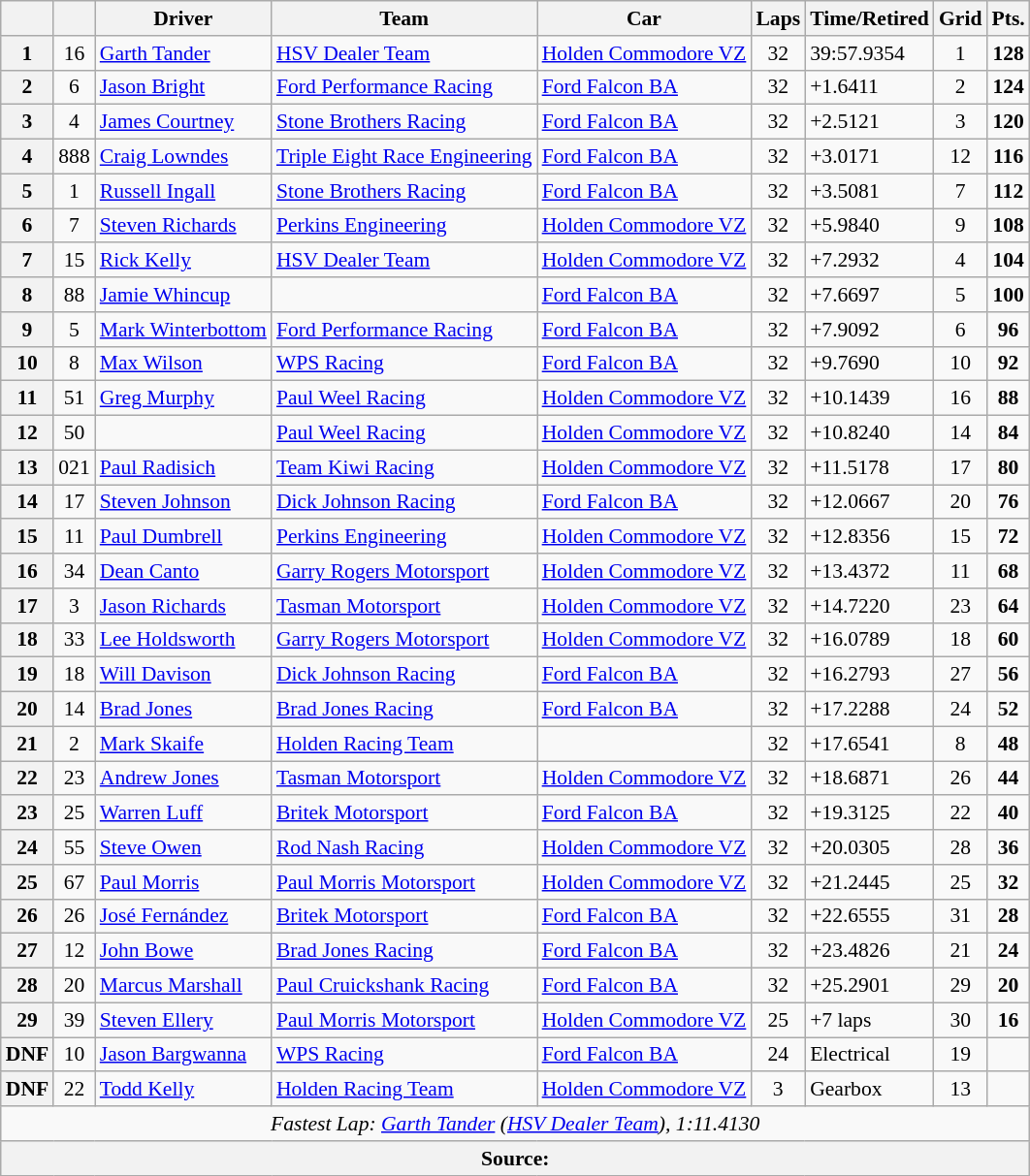<table class="wikitable" style="font-size: 90%">
<tr>
<th></th>
<th></th>
<th>Driver</th>
<th>Team</th>
<th>Car</th>
<th>Laps</th>
<th>Time/Retired</th>
<th>Grid</th>
<th>Pts.</th>
</tr>
<tr>
<th>1</th>
<td align="center">16</td>
<td> <a href='#'>Garth Tander</a></td>
<td><a href='#'>HSV Dealer Team</a></td>
<td><a href='#'>Holden Commodore VZ</a></td>
<td align="center">32</td>
<td>39:57.9354</td>
<td align="center">1</td>
<td align="center"><strong>128</strong></td>
</tr>
<tr>
<th>2</th>
<td align="center">6</td>
<td> <a href='#'>Jason Bright</a></td>
<td><a href='#'>Ford Performance Racing</a></td>
<td><a href='#'>Ford Falcon BA</a></td>
<td align="center">32</td>
<td>+1.6411</td>
<td align="center">2</td>
<td align="center"><strong>124</strong></td>
</tr>
<tr>
<th>3</th>
<td align="center">4</td>
<td> <a href='#'>James Courtney</a></td>
<td><a href='#'>Stone Brothers Racing</a></td>
<td><a href='#'>Ford Falcon BA</a></td>
<td align="center">32</td>
<td>+2.5121</td>
<td align="center">3</td>
<td align="center"><strong>120</strong></td>
</tr>
<tr>
<th>4</th>
<td align="center">888</td>
<td> <a href='#'>Craig Lowndes</a></td>
<td><a href='#'>Triple Eight Race Engineering</a></td>
<td><a href='#'>Ford Falcon BA</a></td>
<td align="center">32</td>
<td>+3.0171</td>
<td align="center">12</td>
<td align="center"><strong>116</strong></td>
</tr>
<tr>
<th>5</th>
<td align="center">1</td>
<td> <a href='#'>Russell Ingall</a></td>
<td><a href='#'>Stone Brothers Racing</a></td>
<td><a href='#'>Ford Falcon BA</a></td>
<td align="center">32</td>
<td>+3.5081</td>
<td align="center">7</td>
<td align="center"><strong>112</strong></td>
</tr>
<tr>
<th>6</th>
<td align="center">7</td>
<td> <a href='#'>Steven Richards</a></td>
<td><a href='#'>Perkins Engineering</a></td>
<td><a href='#'>Holden Commodore VZ</a></td>
<td align="center">32</td>
<td>+5.9840</td>
<td align="center">9</td>
<td align="center"><strong>108</strong></td>
</tr>
<tr>
<th>7</th>
<td align="center">15</td>
<td> <a href='#'>Rick Kelly</a></td>
<td><a href='#'>HSV Dealer Team</a></td>
<td><a href='#'>Holden Commodore VZ</a></td>
<td align="center">32</td>
<td>+7.2932</td>
<td align="center">4</td>
<td align="center"><strong>104</strong></td>
</tr>
<tr>
<th>8</th>
<td align="center">88</td>
<td> <a href='#'>Jamie Whincup</a></td>
<td></td>
<td><a href='#'>Ford Falcon BA</a></td>
<td align="center">32</td>
<td>+7.6697</td>
<td align="center">5</td>
<td align="center"><strong>100</strong></td>
</tr>
<tr>
<th>9</th>
<td align="center">5</td>
<td> <a href='#'>Mark Winterbottom</a></td>
<td><a href='#'>Ford Performance Racing</a></td>
<td><a href='#'>Ford Falcon BA</a></td>
<td align="center">32</td>
<td>+7.9092</td>
<td align="center">6</td>
<td align="center"><strong>96</strong></td>
</tr>
<tr>
<th>10</th>
<td align="center">8</td>
<td> <a href='#'>Max Wilson</a></td>
<td><a href='#'>WPS Racing</a></td>
<td><a href='#'>Ford Falcon BA</a></td>
<td align="center">32</td>
<td>+9.7690</td>
<td align="center">10</td>
<td align="center"><strong>92</strong></td>
</tr>
<tr>
<th>11</th>
<td align="center">51</td>
<td> <a href='#'>Greg Murphy</a></td>
<td><a href='#'>Paul Weel Racing</a></td>
<td><a href='#'>Holden Commodore VZ</a></td>
<td align="center">32</td>
<td>+10.1439</td>
<td align="center">16</td>
<td align="center"><strong>88</strong></td>
</tr>
<tr>
<th>12</th>
<td align="center">50</td>
<td></td>
<td><a href='#'>Paul Weel Racing</a></td>
<td><a href='#'>Holden Commodore VZ</a></td>
<td align="center">32</td>
<td>+10.8240</td>
<td align="center">14</td>
<td align="center"><strong>84</strong></td>
</tr>
<tr>
<th>13</th>
<td align="center">021</td>
<td> <a href='#'>Paul Radisich</a></td>
<td><a href='#'>Team Kiwi Racing</a></td>
<td><a href='#'>Holden Commodore VZ</a></td>
<td align="center">32</td>
<td>+11.5178</td>
<td align="center">17</td>
<td align="center"><strong>80</strong></td>
</tr>
<tr>
<th>14</th>
<td align="center">17</td>
<td> <a href='#'>Steven Johnson</a></td>
<td><a href='#'>Dick Johnson Racing</a></td>
<td><a href='#'>Ford Falcon BA</a></td>
<td align="center">32</td>
<td>+12.0667</td>
<td align="center">20</td>
<td align="center"><strong>76</strong></td>
</tr>
<tr>
<th>15</th>
<td align="center">11</td>
<td> <a href='#'>Paul Dumbrell</a></td>
<td><a href='#'>Perkins Engineering</a></td>
<td><a href='#'>Holden Commodore VZ</a></td>
<td align="center">32</td>
<td>+12.8356</td>
<td align="center">15</td>
<td align="center"><strong>72</strong></td>
</tr>
<tr>
<th>16</th>
<td align="center">34</td>
<td> <a href='#'>Dean Canto</a></td>
<td><a href='#'>Garry Rogers Motorsport</a></td>
<td><a href='#'>Holden Commodore VZ</a></td>
<td align="center">32</td>
<td>+13.4372</td>
<td align="center">11</td>
<td align="center"><strong>68</strong></td>
</tr>
<tr>
<th>17</th>
<td align="center">3</td>
<td> <a href='#'>Jason Richards</a></td>
<td><a href='#'>Tasman Motorsport</a></td>
<td><a href='#'>Holden Commodore VZ</a></td>
<td align="center">32</td>
<td>+14.7220</td>
<td align="center">23</td>
<td align="center"><strong>64</strong></td>
</tr>
<tr>
<th>18</th>
<td align="center">33</td>
<td> <a href='#'>Lee Holdsworth</a></td>
<td><a href='#'>Garry Rogers Motorsport</a></td>
<td><a href='#'>Holden Commodore VZ</a></td>
<td align="center">32</td>
<td>+16.0789</td>
<td align="center">18</td>
<td align="center"><strong>60</strong></td>
</tr>
<tr>
<th>19</th>
<td align="center">18</td>
<td> <a href='#'>Will Davison</a></td>
<td><a href='#'>Dick Johnson Racing</a></td>
<td><a href='#'>Ford Falcon BA</a></td>
<td align="center">32</td>
<td>+16.2793</td>
<td align="center">27</td>
<td align="center"><strong>56</strong></td>
</tr>
<tr>
<th>20</th>
<td align="center">14</td>
<td> <a href='#'>Brad Jones</a></td>
<td><a href='#'>Brad Jones Racing</a></td>
<td><a href='#'>Ford Falcon BA</a></td>
<td align="center">32</td>
<td>+17.2288</td>
<td align="center">24</td>
<td align="center"><strong>52</strong></td>
</tr>
<tr>
<th>21</th>
<td align="center">2</td>
<td> <a href='#'>Mark Skaife</a></td>
<td><a href='#'>Holden Racing Team</a></td>
<td></td>
<td align="center">32</td>
<td>+17.6541</td>
<td align="center">8</td>
<td align="center"><strong>48</strong></td>
</tr>
<tr>
<th>22</th>
<td align="center">23</td>
<td> <a href='#'>Andrew Jones</a></td>
<td><a href='#'>Tasman Motorsport</a></td>
<td><a href='#'>Holden Commodore VZ</a></td>
<td align="center">32</td>
<td>+18.6871</td>
<td align="center">26</td>
<td align="center"><strong>44</strong></td>
</tr>
<tr>
<th>23</th>
<td align="center">25</td>
<td> <a href='#'>Warren Luff</a></td>
<td><a href='#'>Britek Motorsport</a></td>
<td><a href='#'>Ford Falcon BA</a></td>
<td align="center">32</td>
<td>+19.3125</td>
<td align="center">22</td>
<td align="center"><strong>40</strong></td>
</tr>
<tr>
<th>24</th>
<td align="center">55</td>
<td> <a href='#'>Steve Owen</a></td>
<td><a href='#'>Rod Nash Racing</a></td>
<td><a href='#'>Holden Commodore VZ</a></td>
<td align="center">32</td>
<td>+20.0305</td>
<td align="center">28</td>
<td align="center"><strong>36</strong></td>
</tr>
<tr>
<th>25</th>
<td align="center">67</td>
<td> <a href='#'>Paul Morris</a></td>
<td><a href='#'>Paul Morris Motorsport</a></td>
<td><a href='#'>Holden Commodore VZ</a></td>
<td align="center">32</td>
<td>+21.2445</td>
<td align="center">25</td>
<td align="center"><strong>32</strong></td>
</tr>
<tr>
<th>26</th>
<td align="center">26</td>
<td> <a href='#'>José Fernández</a></td>
<td><a href='#'>Britek Motorsport</a></td>
<td><a href='#'>Ford Falcon BA</a></td>
<td align="center">32</td>
<td>+22.6555</td>
<td align="center">31</td>
<td align="center"><strong>28</strong></td>
</tr>
<tr>
<th>27</th>
<td align="center">12</td>
<td> <a href='#'>John Bowe</a></td>
<td><a href='#'>Brad Jones Racing</a></td>
<td><a href='#'>Ford Falcon BA</a></td>
<td align="center">32</td>
<td>+23.4826</td>
<td align="center">21</td>
<td align="center"><strong>24</strong></td>
</tr>
<tr>
<th>28</th>
<td align="center">20</td>
<td> <a href='#'>Marcus Marshall</a></td>
<td><a href='#'>Paul Cruickshank Racing</a></td>
<td><a href='#'>Ford Falcon BA</a></td>
<td align="center">32</td>
<td>+25.2901</td>
<td align="center">29</td>
<td align="center"><strong>20</strong></td>
</tr>
<tr>
<th>29</th>
<td align="center">39</td>
<td> <a href='#'>Steven Ellery</a></td>
<td><a href='#'>Paul Morris Motorsport</a></td>
<td><a href='#'>Holden Commodore VZ</a></td>
<td align="center">25</td>
<td>+7 laps</td>
<td align="center">30</td>
<td align="center"><strong>16</strong></td>
</tr>
<tr>
<th>DNF</th>
<td align="center">10</td>
<td> <a href='#'>Jason Bargwanna</a></td>
<td><a href='#'>WPS Racing</a></td>
<td><a href='#'>Ford Falcon BA</a></td>
<td align="center">24</td>
<td>Electrical</td>
<td align="center">19</td>
<td align="center"></td>
</tr>
<tr>
<th>DNF</th>
<td align="center">22</td>
<td> <a href='#'>Todd Kelly</a></td>
<td><a href='#'>Holden Racing Team</a></td>
<td><a href='#'>Holden Commodore VZ</a></td>
<td align="center">3</td>
<td>Gearbox</td>
<td align="center">13</td>
<td align="center"></td>
</tr>
<tr>
<td colspan="9" align="center"><em>Fastest Lap: <a href='#'>Garth Tander</a> (<a href='#'>HSV Dealer Team</a>), 1:11.4130</em></td>
</tr>
<tr>
<th colspan="9">Source:</th>
</tr>
</table>
